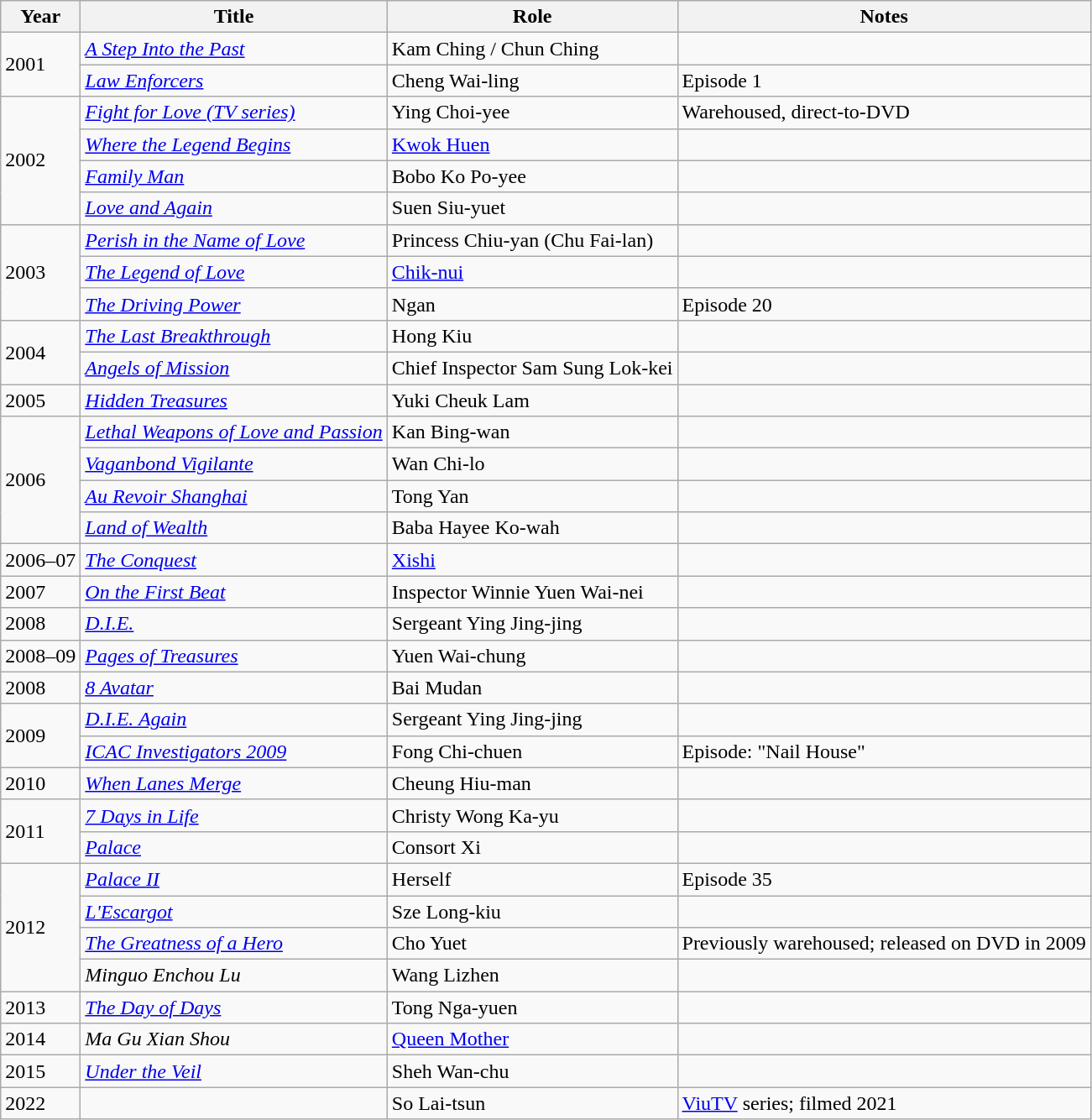<table class="wikitable sortable">
<tr>
<th>Year</th>
<th>Title</th>
<th>Role</th>
<th class="unsortable">Notes</th>
</tr>
<tr>
<td rowspan=2>2001</td>
<td data-sort-value="Step Into the Past, A"><em><a href='#'>A Step Into the Past</a></em></td>
<td>Kam Ching / Chun Ching</td>
<td></td>
</tr>
<tr>
<td><em><a href='#'>Law Enforcers</a></em></td>
<td>Cheng Wai-ling</td>
<td>Episode 1</td>
</tr>
<tr>
<td rowspan=4>2002</td>
<td><em><a href='#'>Fight for Love (TV series)</a></em></td>
<td>Ying Choi-yee</td>
<td>Warehoused, direct-to-DVD</td>
</tr>
<tr>
<td><em><a href='#'>Where the Legend Begins</a></em></td>
<td><a href='#'>Kwok Huen</a></td>
<td></td>
</tr>
<tr>
<td><em><a href='#'>Family Man</a></em></td>
<td>Bobo Ko Po-yee</td>
<td></td>
</tr>
<tr>
<td><em><a href='#'>Love and Again</a></em></td>
<td>Suen Siu-yuet</td>
<td></td>
</tr>
<tr>
<td rowspan=3>2003</td>
<td><em><a href='#'>Perish in the Name of Love</a></em></td>
<td>Princess Chiu-yan (Chu Fai-lan)</td>
<td></td>
</tr>
<tr>
<td data-sort-value="Legend of Love, The"><em><a href='#'>The Legend of Love</a></em></td>
<td><a href='#'>Chik-nui</a></td>
<td></td>
</tr>
<tr>
<td data-sort-value="Driving Power, The"><em><a href='#'>The Driving Power</a></em></td>
<td>Ngan</td>
<td>Episode 20</td>
</tr>
<tr>
<td rowspan=2>2004</td>
<td data-sort-value="Last Breakthrough, The"><em><a href='#'>The Last Breakthrough</a></em></td>
<td>Hong Kiu</td>
<td></td>
</tr>
<tr>
<td><em><a href='#'>Angels of Mission</a></em></td>
<td>Chief Inspector Sam Sung Lok-kei</td>
<td></td>
</tr>
<tr>
<td>2005</td>
<td><em><a href='#'>Hidden Treasures</a></em></td>
<td>Yuki Cheuk Lam</td>
<td></td>
</tr>
<tr>
<td rowspan=4>2006</td>
<td><em><a href='#'>Lethal Weapons of Love and Passion</a></em></td>
<td>Kan Bing-wan</td>
<td></td>
</tr>
<tr>
<td><em><a href='#'>Vaganbond Vigilante</a></em></td>
<td>Wan Chi-lo</td>
<td></td>
</tr>
<tr>
<td><em><a href='#'>Au Revoir Shanghai</a></em></td>
<td>Tong Yan</td>
<td></td>
</tr>
<tr>
<td><em><a href='#'>Land of Wealth</a></em></td>
<td>Baba Hayee Ko-wah</td>
<td></td>
</tr>
<tr>
<td>2006–07</td>
<td data-sort-value="Conquest, The"><em><a href='#'>The Conquest</a></em></td>
<td><a href='#'>Xishi</a></td>
<td></td>
</tr>
<tr>
<td>2007</td>
<td><em><a href='#'>On the First Beat</a></em></td>
<td>Inspector Winnie Yuen Wai-nei</td>
<td></td>
</tr>
<tr>
<td>2008</td>
<td><em><a href='#'>D.I.E.</a></em></td>
<td>Sergeant Ying Jing-jing</td>
<td></td>
</tr>
<tr>
<td>2008–09</td>
<td><em><a href='#'>Pages of Treasures</a></em></td>
<td>Yuen Wai-chung</td>
<td></td>
</tr>
<tr>
<td>2008</td>
<td><em><a href='#'>8 Avatar</a></em></td>
<td>Bai Mudan</td>
<td></td>
</tr>
<tr>
<td rowspan=2>2009</td>
<td><em><a href='#'>D.I.E. Again</a></em></td>
<td>Sergeant Ying Jing-jing</td>
<td></td>
</tr>
<tr>
<td><em><a href='#'>ICAC Investigators 2009</a></em></td>
<td>Fong Chi-chuen</td>
<td>Episode: "Nail House"</td>
</tr>
<tr>
<td>2010</td>
<td><em><a href='#'>When Lanes Merge</a></em></td>
<td>Cheung Hiu-man</td>
<td></td>
</tr>
<tr>
<td rowspan=2>2011</td>
<td><em><a href='#'>7 Days in Life</a></em></td>
<td>Christy Wong Ka-yu</td>
<td></td>
</tr>
<tr>
<td><em><a href='#'>Palace</a></em></td>
<td>Consort Xi</td>
<td></td>
</tr>
<tr>
<td rowspan=4>2012</td>
<td><em><a href='#'>Palace II</a></em></td>
<td>Herself</td>
<td>Episode 35</td>
</tr>
<tr>
<td><em><a href='#'>L'Escargot</a></em></td>
<td>Sze Long-kiu</td>
<td></td>
</tr>
<tr>
<td data-sort-value="Greatness of a Hero, The"><em><a href='#'>The Greatness of a Hero</a></em></td>
<td>Cho Yuet</td>
<td>Previously warehoused; released on DVD in 2009</td>
</tr>
<tr>
<td><em>Minguo Enchou Lu</em></td>
<td>Wang Lizhen</td>
<td></td>
</tr>
<tr>
<td>2013</td>
<td data-sort-value="Day of Days, The"><em><a href='#'>The Day of Days</a></em></td>
<td>Tong Nga-yuen</td>
<td></td>
</tr>
<tr>
<td>2014</td>
<td><em>Ma Gu Xian Shou</em></td>
<td><a href='#'>Queen Mother</a></td>
<td></td>
</tr>
<tr>
<td>2015</td>
<td><em><a href='#'>Under the Veil</a></em></td>
<td>Sheh Wan-chu</td>
<td></td>
</tr>
<tr>
<td>2022</td>
<td><em></em></td>
<td>So Lai-tsun</td>
<td><a href='#'>ViuTV</a> series; filmed 2021</td>
</tr>
</table>
